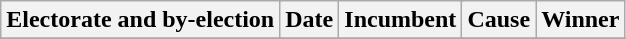<table class="wikitable">
<tr align=center>
<th colspan=2>Electorate and by-election</th>
<th>Date</th>
<th colspan=2>Incumbent</th>
<th>Cause</th>
<th colspan=2>Winner</th>
</tr>
<tr>
</tr>
</table>
